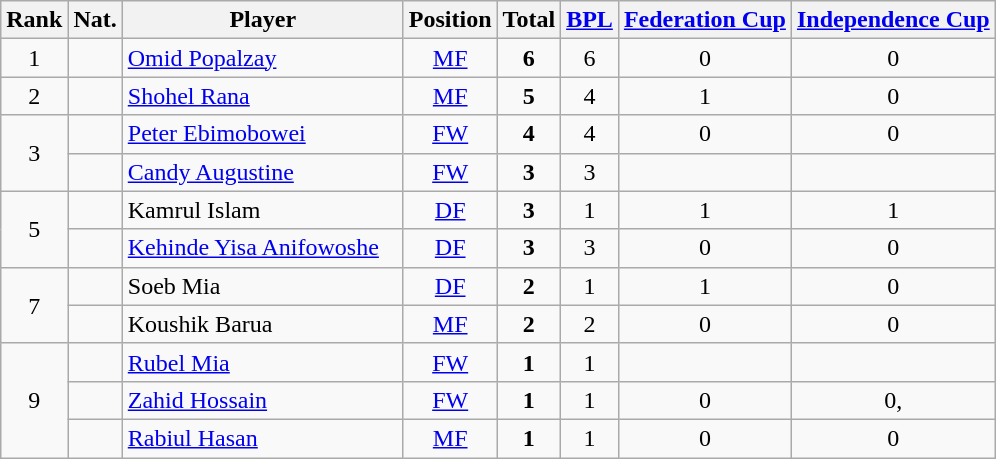<table class="wikitable" style="text-align:center">
<tr>
<th>Rank</th>
<th>Nat.</th>
<th style="width:180px;">Player</th>
<th>Position</th>
<th>Total</th>
<th><a href='#'>BPL</a></th>
<th><a href='#'>Federation Cup</a></th>
<th><a href='#'>Independence Cup</a></th>
</tr>
<tr>
<td>1</td>
<td></td>
<td align="left"><a href='#'>Omid Popalzay</a></td>
<td><a href='#'>MF</a></td>
<td><strong>6</strong></td>
<td>6</td>
<td>0</td>
<td>0</td>
</tr>
<tr>
<td>2</td>
<td></td>
<td align="left"><a href='#'>Shohel Rana</a></td>
<td><a href='#'>MF</a></td>
<td><strong>5</strong></td>
<td>4</td>
<td>1</td>
<td>0</td>
</tr>
<tr>
<td rowspan="2">3</td>
<td></td>
<td align="left"><a href='#'>Peter Ebimobowei</a></td>
<td><a href='#'>FW</a></td>
<td><strong>4</strong></td>
<td>4</td>
<td>0</td>
<td>0</td>
</tr>
<tr>
<td></td>
<td align="left"><a href='#'>Candy Augustine</a></td>
<td><a href='#'>FW</a></td>
<td><strong>3</strong></td>
<td>3</td>
<td></td>
<td></td>
</tr>
<tr>
<td rowspan="2">5</td>
<td></td>
<td align="left">Kamrul Islam</td>
<td><a href='#'>DF</a></td>
<td><strong>3</strong></td>
<td>1</td>
<td>1</td>
<td>1</td>
</tr>
<tr>
<td></td>
<td align="left"><a href='#'>Kehinde Yisa Anifowoshe</a></td>
<td><a href='#'>DF</a></td>
<td><strong>3</strong></td>
<td>3</td>
<td>0</td>
<td>0</td>
</tr>
<tr>
<td rowspan="2">7</td>
<td></td>
<td align="left">Soeb Mia</td>
<td><a href='#'>DF</a></td>
<td><strong>2</strong></td>
<td>1</td>
<td>1</td>
<td>0</td>
</tr>
<tr>
<td></td>
<td align="left">Koushik Barua</td>
<td><a href='#'>MF</a></td>
<td><strong>2</strong></td>
<td>2</td>
<td>0</td>
<td>0</td>
</tr>
<tr>
<td rowspan="3">9</td>
<td></td>
<td align="left"><a href='#'>Rubel Mia</a></td>
<td><a href='#'>FW</a></td>
<td><strong>1</strong></td>
<td>1</td>
<td></td>
<td></td>
</tr>
<tr>
<td></td>
<td align="left"><a href='#'>Zahid Hossain</a></td>
<td><a href='#'>FW</a></td>
<td><strong>1</strong></td>
<td>1</td>
<td>0</td>
<td>0,</td>
</tr>
<tr>
<td></td>
<td align="left"><a href='#'>Rabiul Hasan</a></td>
<td><a href='#'>MF</a></td>
<td><strong>1</strong></td>
<td>1</td>
<td>0</td>
<td>0</td>
</tr>
</table>
